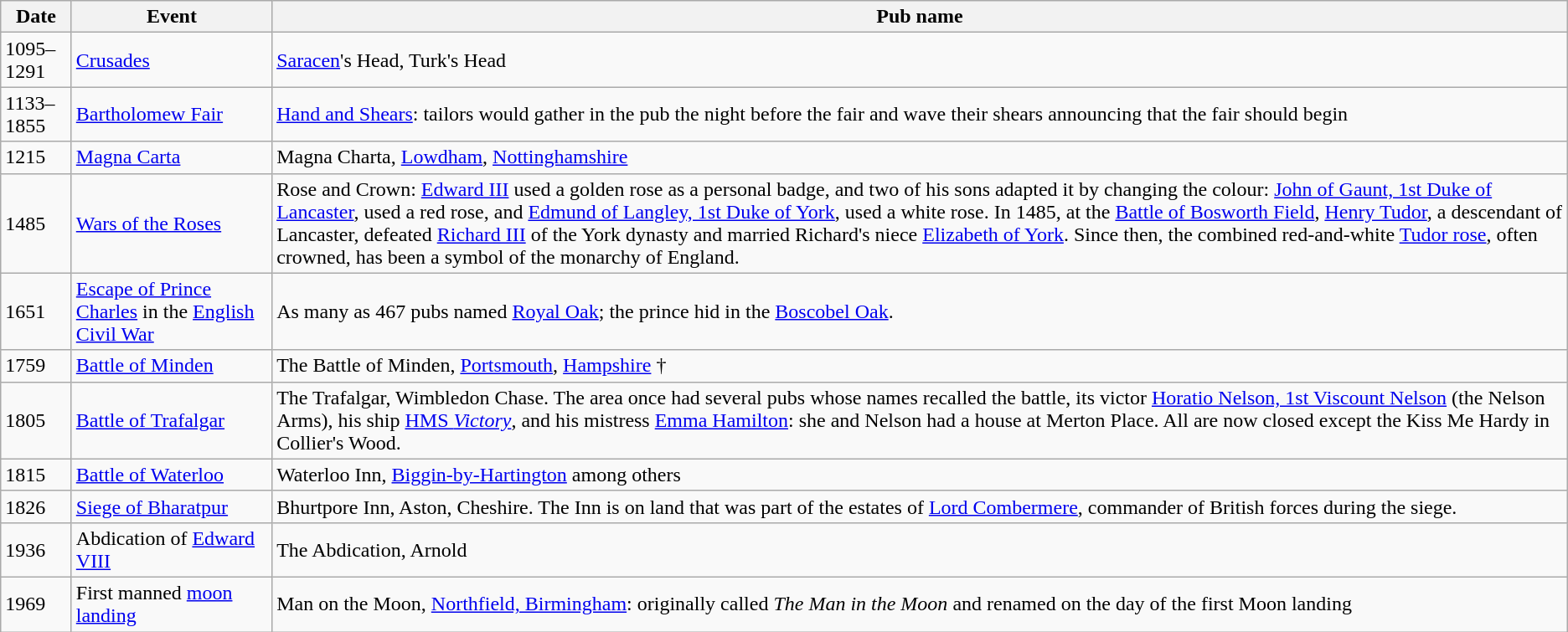<table class="wikitable">
<tr>
<th>Date</th>
<th>Event</th>
<th>Pub name</th>
</tr>
<tr>
<td>1095–1291</td>
<td><a href='#'>Crusades</a></td>
<td><a href='#'>Saracen</a>'s Head, Turk's Head</td>
</tr>
<tr>
<td>1133–1855</td>
<td><a href='#'>Bartholomew Fair</a></td>
<td><a href='#'>Hand and Shears</a>: tailors would gather in the pub the night before the fair and wave their shears announcing that the fair should begin</td>
</tr>
<tr>
<td>1215</td>
<td><a href='#'>Magna Carta</a></td>
<td>Magna Charta, <a href='#'>Lowdham</a>, <a href='#'>Nottinghamshire</a></td>
</tr>
<tr>
<td>1485</td>
<td><a href='#'>Wars of the Roses</a></td>
<td>Rose and Crown: <a href='#'>Edward III</a> used a golden rose as a personal badge, and two of his sons adapted it by changing the colour: <a href='#'>John of Gaunt, 1st Duke of Lancaster</a>, used a red rose, and <a href='#'>Edmund of Langley, 1st Duke of York</a>, used a white rose. In 1485, at the <a href='#'>Battle of Bosworth Field</a>, <a href='#'>Henry Tudor</a>, a descendant of Lancaster, defeated <a href='#'>Richard III</a> of the York dynasty and married Richard's niece <a href='#'>Elizabeth of York</a>. Since then, the combined red-and-white <a href='#'>Tudor rose</a>, often crowned, has been a symbol of the monarchy of England.</td>
</tr>
<tr>
<td>1651</td>
<td><a href='#'>Escape of Prince Charles</a> in the <a href='#'>English Civil War</a></td>
<td>As many as 467 pubs named <a href='#'>Royal Oak</a>; the prince hid in the <a href='#'>Boscobel Oak</a>.</td>
</tr>
<tr>
<td>1759</td>
<td><a href='#'>Battle of Minden</a></td>
<td>The Battle of Minden, <a href='#'>Portsmouth</a>, <a href='#'>Hampshire</a> †</td>
</tr>
<tr>
<td>1805</td>
<td><a href='#'>Battle of Trafalgar</a></td>
<td>The Trafalgar, Wimbledon Chase. The area once had several pubs whose names recalled the battle, its victor <a href='#'>Horatio Nelson, 1st Viscount Nelson</a> (the Nelson Arms), his ship <a href='#'>HMS <em>Victory</em></a>, and his mistress <a href='#'>Emma Hamilton</a>: she and Nelson had a house at Merton Place. All are now closed except the Kiss Me Hardy in Collier's Wood.</td>
</tr>
<tr>
<td>1815</td>
<td><a href='#'>Battle of Waterloo</a></td>
<td>Waterloo Inn, <a href='#'>Biggin-by-Hartington</a> among others</td>
</tr>
<tr>
<td>1826</td>
<td><a href='#'>Siege of Bharatpur</a></td>
<td>Bhurtpore Inn, Aston, Cheshire. The Inn is on land that was part of the estates of <a href='#'>Lord Combermere</a>, commander of British forces during the siege.</td>
</tr>
<tr>
<td>1936</td>
<td>Abdication of <a href='#'>Edward VIII</a></td>
<td>The Abdication, Arnold </td>
</tr>
<tr>
<td>1969</td>
<td>First manned <a href='#'>moon landing</a></td>
<td>Man on the Moon, <a href='#'>Northfield, Birmingham</a>: originally called <em>The Man in the Moon</em> and renamed on the day of the first Moon landing</td>
</tr>
</table>
